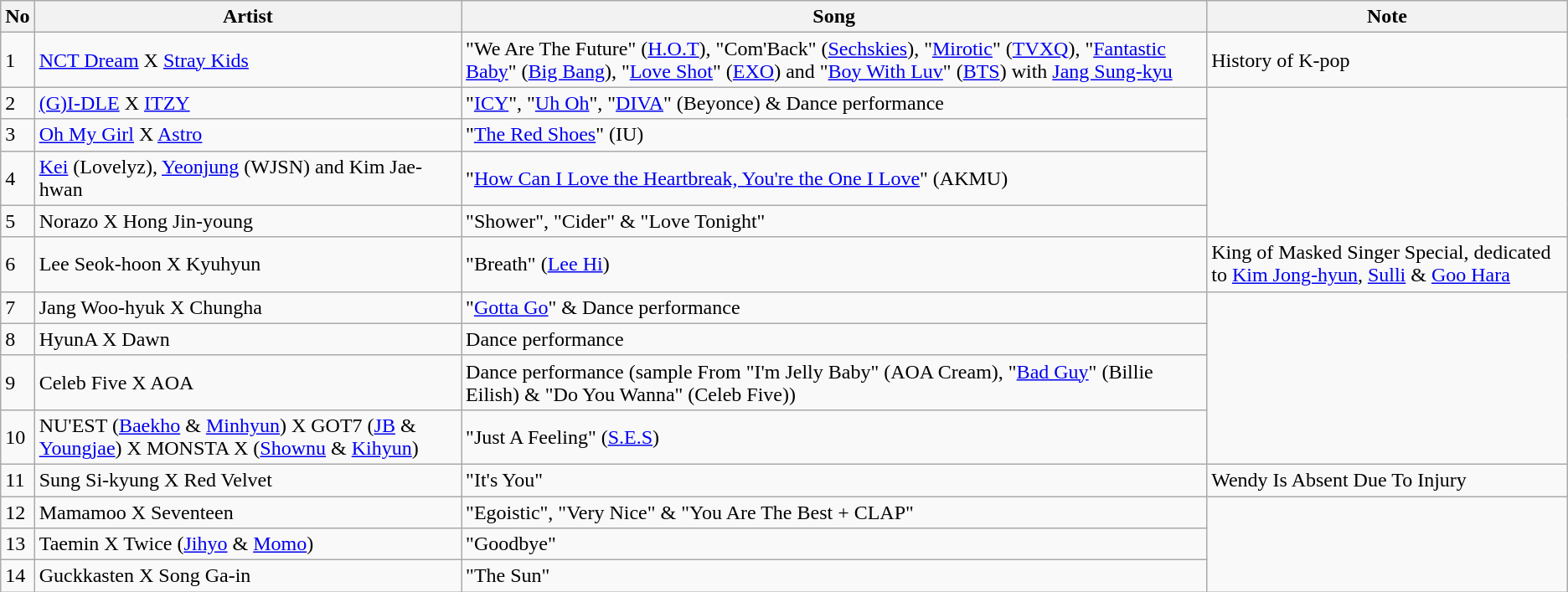<table class="wikitable">
<tr>
<th>No</th>
<th>Artist</th>
<th>Song</th>
<th>Note</th>
</tr>
<tr>
<td>1</td>
<td><a href='#'>NCT Dream</a> X <a href='#'>Stray Kids</a></td>
<td>"We Are The Future" (<a href='#'>H.O.T</a>), "Com'Back" (<a href='#'>Sechskies</a>), "<a href='#'>Mirotic</a>" (<a href='#'>TVXQ</a>), "<a href='#'>Fantastic Baby</a>" (<a href='#'>Big Bang</a>), "<a href='#'>Love Shot</a>" (<a href='#'>EXO</a>) and "<a href='#'>Boy With Luv</a>" (<a href='#'>BTS</a>) with <a href='#'>Jang Sung-kyu</a></td>
<td>History of K-pop</td>
</tr>
<tr>
<td>2</td>
<td><a href='#'>(G)I-DLE</a> X <a href='#'>ITZY</a></td>
<td>"<a href='#'>ICY</a>", "<a href='#'>Uh Oh</a>", "<a href='#'>DIVA</a>" (Beyonce) & Dance performance</td>
</tr>
<tr>
<td>3</td>
<td><a href='#'>Oh My Girl</a> X <a href='#'>Astro</a></td>
<td>"<a href='#'>The Red Shoes</a>" (IU)</td>
</tr>
<tr>
<td>4</td>
<td><a href='#'>Kei</a> (Lovelyz), <a href='#'>Yeonjung</a> (WJSN) and Kim Jae-hwan</td>
<td>"<a href='#'>How Can I Love the Heartbreak, You're the One I Love</a>" (AKMU)</td>
</tr>
<tr>
<td>5</td>
<td>Norazo X Hong Jin-young</td>
<td>"Shower", "Cider" & "Love Tonight"</td>
</tr>
<tr>
<td>6</td>
<td>Lee Seok-hoon X Kyuhyun</td>
<td>"Breath" (<a href='#'>Lee Hi</a>)</td>
<td>King of Masked Singer Special, dedicated to <a href='#'>Kim Jong-hyun</a>, <a href='#'>Sulli</a> & <a href='#'>Goo Hara</a></td>
</tr>
<tr>
<td>7</td>
<td>Jang Woo-hyuk X Chungha</td>
<td>"<a href='#'>Gotta Go</a>" & Dance performance</td>
</tr>
<tr>
<td>8</td>
<td>HyunA X Dawn</td>
<td>Dance performance</td>
</tr>
<tr>
<td>9</td>
<td>Celeb Five X AOA</td>
<td>Dance performance (sample From "I'm Jelly Baby" (AOA Cream), "<a href='#'>Bad Guy</a>" (Billie Eilish) & "Do You Wanna" (Celeb Five))</td>
</tr>
<tr>
<td>10</td>
<td>NU'EST (<a href='#'>Baekho</a> & <a href='#'>Minhyun</a>) X GOT7 (<a href='#'>JB</a> & <a href='#'>Youngjae</a>) X MONSTA X (<a href='#'>Shownu</a> & <a href='#'>Kihyun</a>)</td>
<td>"Just A Feeling" (<a href='#'>S.E.S</a>)</td>
</tr>
<tr>
<td>11</td>
<td>Sung Si-kyung X Red Velvet</td>
<td>"It's You"</td>
<td>Wendy Is Absent Due To Injury</td>
</tr>
<tr>
<td>12</td>
<td>Mamamoo X Seventeen</td>
<td>"Egoistic", "Very Nice" & "You Are The Best + CLAP"</td>
</tr>
<tr>
<td>13</td>
<td>Taemin X Twice (<a href='#'>Jihyo</a> & <a href='#'>Momo</a>)</td>
<td>"Goodbye"</td>
</tr>
<tr>
<td>14</td>
<td>Guckkasten X Song Ga-in</td>
<td>"The Sun"</td>
</tr>
</table>
